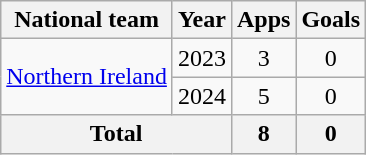<table class=wikitable style="text-align: center;">
<tr>
<th>National team</th>
<th>Year</th>
<th>Apps</th>
<th>Goals</th>
</tr>
<tr>
<td rowspan=2><a href='#'>Northern Ireland</a></td>
<td>2023</td>
<td>3</td>
<td>0</td>
</tr>
<tr>
<td>2024</td>
<td>5</td>
<td>0</td>
</tr>
<tr>
<th colspan=2>Total</th>
<th>8</th>
<th>0</th>
</tr>
</table>
